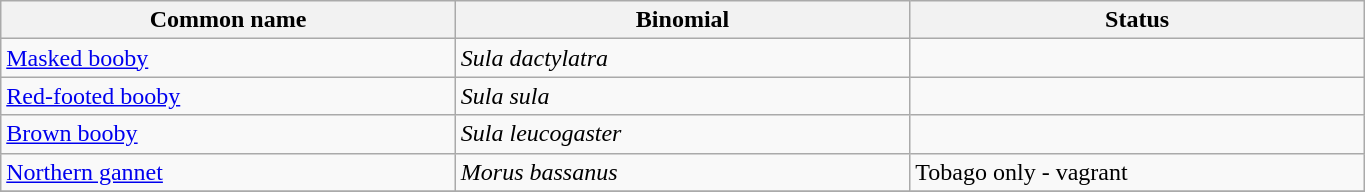<table width=72% class="wikitable">
<tr>
<th width=24%>Common name</th>
<th width=24%>Binomial</th>
<th width=24%>Status</th>
</tr>
<tr>
<td><a href='#'>Masked booby</a></td>
<td><em>Sula dactylatra</em></td>
<td></td>
</tr>
<tr>
<td><a href='#'>Red-footed booby</a></td>
<td><em>Sula sula</em></td>
<td></td>
</tr>
<tr>
<td><a href='#'>Brown booby</a></td>
<td><em>Sula leucogaster</em></td>
<td></td>
</tr>
<tr>
<td><a href='#'>Northern gannet</a></td>
<td><em>Morus bassanus</em></td>
<td>Tobago only - vagrant</td>
</tr>
<tr>
</tr>
</table>
